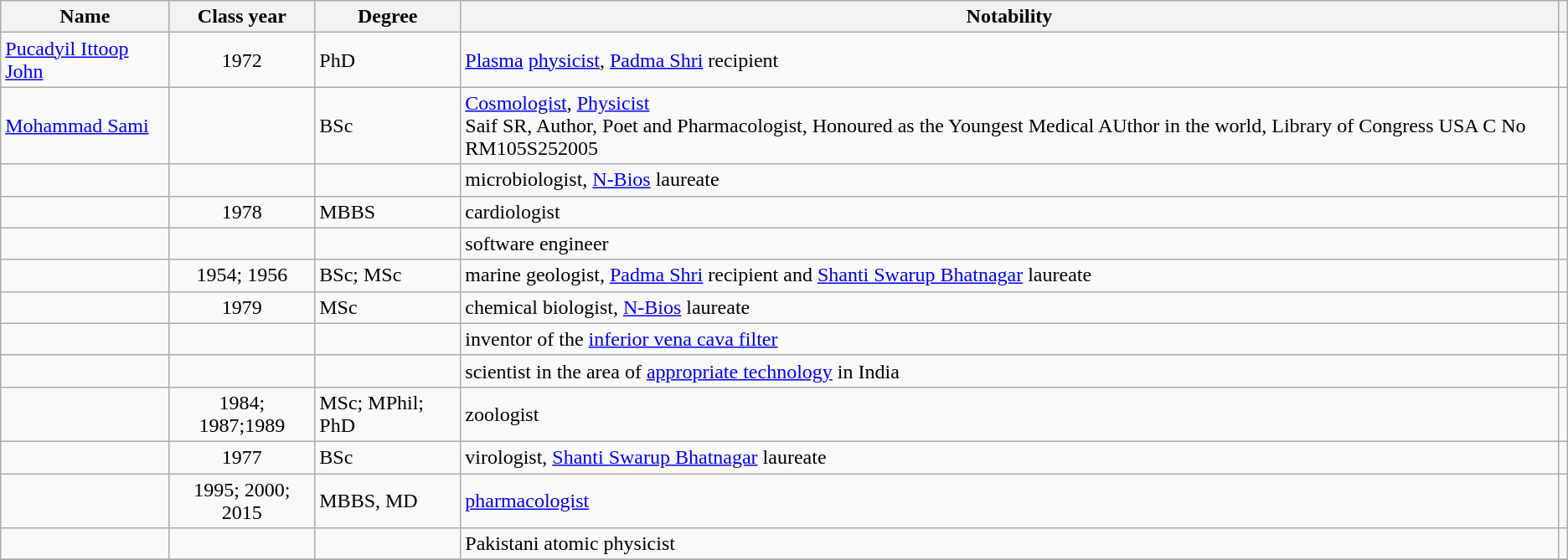<table class="wikitable sortable">
<tr>
<th>Name</th>
<th data-sort-type="isoDate">Class year</th>
<th class="unsortable">Degree</th>
<th class="unsortable">Notability</th>
<th class="unsortable"></th>
</tr>
<tr>
<td><a href='#'>Pucadyil Ittoop John</a></td>
<td style="text-align:center;">1972</td>
<td>PhD</td>
<td><a href='#'>Plasma</a> <a href='#'>physicist</a>, <a href='#'>Padma Shri</a> recipient</td>
<td></td>
</tr>
<tr>
<td><a href='#'>Mohammad Sami</a></td>
<td></td>
<td>BSc</td>
<td><a href='#'>Cosmologist</a>, <a href='#'>Physicist</a><br>Saif SR, Author, Poet and Pharmacologist, Honoured as the Youngest Medical AUthor in the world, Library of Congress USA C No RM105S252005</td>
<td></td>
</tr>
<tr>
<td></td>
<td style="text-align:center;"></td>
<td></td>
<td>microbiologist, <a href='#'>N-Bios</a> laureate</td>
<td style="text-align:center;"></td>
</tr>
<tr>
<td></td>
<td style="text-align:center;">1978</td>
<td>MBBS</td>
<td>cardiologist</td>
<td style="text-align:center;"></td>
</tr>
<tr>
<td></td>
<td style="text-align:center;"></td>
<td></td>
<td>software engineer</td>
<td style="text-align:center;"></td>
</tr>
<tr>
<td></td>
<td style="text-align:center;">1954; 1956</td>
<td>BSc; MSc</td>
<td>marine geologist, <a href='#'>Padma Shri</a> recipient and <a href='#'>Shanti Swarup Bhatnagar</a> laureate</td>
<td style="text-align:center;"></td>
</tr>
<tr>
<td></td>
<td style="text-align:center;">1979</td>
<td>MSc</td>
<td>chemical biologist, <a href='#'>N-Bios</a> laureate</td>
<td style="text-align:center;"></td>
</tr>
<tr>
<td></td>
<td style="text-align:center;"></td>
<td></td>
<td>inventor of the <a href='#'>inferior vena cava filter</a></td>
<td style="text-align:center;"></td>
</tr>
<tr>
<td></td>
<td style="text-align:center;"></td>
<td></td>
<td>scientist in the area of <a href='#'>appropriate technology</a> in India</td>
<td style="text-align:center;"></td>
</tr>
<tr>
<td></td>
<td style="text-align:center;">1984; 1987;1989</td>
<td>MSc; MPhil; PhD</td>
<td>zoologist</td>
<td style="text-align:center;"></td>
</tr>
<tr>
<td></td>
<td style="text-align:center;">1977</td>
<td>BSc</td>
<td>virologist, <a href='#'>Shanti Swarup Bhatnagar</a> laureate</td>
<td style="text-align:center;"></td>
</tr>
<tr>
<td></td>
<td style="text-align:center;">1995; 2000; 2015</td>
<td>MBBS, MD</td>
<td><a href='#'>pharmacologist</a></td>
<td style="text-align:center;"></td>
</tr>
<tr>
<td></td>
<td style="text-align:center;"></td>
<td></td>
<td>Pakistani atomic physicist</td>
<td style="text-align:center;"></td>
</tr>
<tr>
</tr>
</table>
